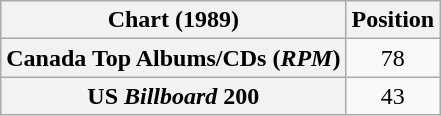<table class="wikitable sortable plainrowheaders" style="text-align:center">
<tr>
<th scope="col">Chart (1989)</th>
<th scope="col">Position</th>
</tr>
<tr>
<th scope="row">Canada Top Albums/CDs (<em>RPM</em>)</th>
<td>78</td>
</tr>
<tr>
<th scope="row">US <em>Billboard</em> 200</th>
<td>43</td>
</tr>
</table>
